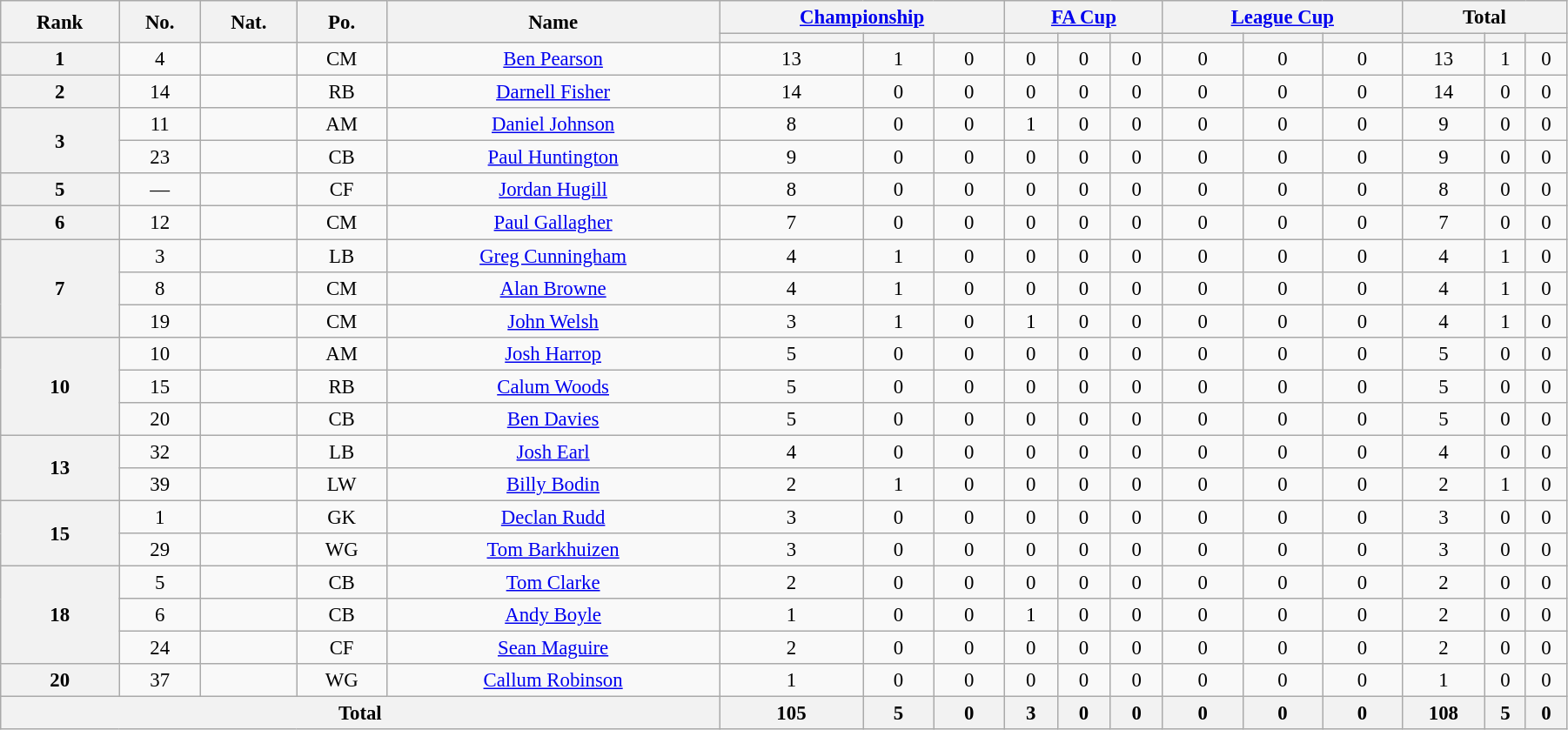<table class="wikitable" style="text-align:center; font-size:95%; width:95%;">
<tr>
<th rowspan=2>Rank</th>
<th rowspan=2>No.</th>
<th rowspan=2>Nat.</th>
<th rowspan=2>Po.</th>
<th rowspan=2>Name</th>
<th colspan=3><a href='#'>Championship</a></th>
<th colspan=3><a href='#'>FA Cup</a></th>
<th colspan=3><a href='#'>League Cup</a></th>
<th colspan=3>Total</th>
</tr>
<tr>
<th></th>
<th></th>
<th></th>
<th></th>
<th></th>
<th></th>
<th></th>
<th></th>
<th></th>
<th></th>
<th></th>
<th></th>
</tr>
<tr>
<th rowspan=1>1</th>
<td>4</td>
<td></td>
<td>CM</td>
<td><a href='#'>Ben Pearson</a></td>
<td>13</td>
<td>1</td>
<td>0</td>
<td>0</td>
<td>0</td>
<td>0</td>
<td>0</td>
<td>0</td>
<td>0</td>
<td>13</td>
<td>1</td>
<td>0</td>
</tr>
<tr>
<th rowspan=1>2</th>
<td>14</td>
<td></td>
<td>RB</td>
<td><a href='#'>Darnell Fisher</a></td>
<td>14</td>
<td>0</td>
<td>0</td>
<td>0</td>
<td>0</td>
<td>0</td>
<td>0</td>
<td>0</td>
<td>0</td>
<td>14</td>
<td>0</td>
<td>0</td>
</tr>
<tr>
<th rowspan=2>3</th>
<td>11</td>
<td></td>
<td>AM</td>
<td><a href='#'>Daniel Johnson</a></td>
<td>8</td>
<td>0</td>
<td>0</td>
<td>1</td>
<td>0</td>
<td>0</td>
<td>0</td>
<td>0</td>
<td>0</td>
<td>9</td>
<td>0</td>
<td>0</td>
</tr>
<tr>
<td>23</td>
<td></td>
<td>CB</td>
<td><a href='#'>Paul Huntington</a></td>
<td>9</td>
<td>0</td>
<td>0</td>
<td>0</td>
<td>0</td>
<td>0</td>
<td>0</td>
<td>0</td>
<td>0</td>
<td>9</td>
<td>0</td>
<td>0</td>
</tr>
<tr>
<th rowspan=1>5</th>
<td>—</td>
<td></td>
<td>CF</td>
<td><a href='#'>Jordan Hugill</a></td>
<td>8</td>
<td>0</td>
<td>0</td>
<td>0</td>
<td>0</td>
<td>0</td>
<td>0</td>
<td>0</td>
<td>0</td>
<td>8</td>
<td>0</td>
<td>0</td>
</tr>
<tr>
<th rowspan=1>6</th>
<td>12</td>
<td></td>
<td>CM</td>
<td><a href='#'>Paul Gallagher</a></td>
<td>7</td>
<td>0</td>
<td>0</td>
<td>0</td>
<td>0</td>
<td>0</td>
<td>0</td>
<td>0</td>
<td>0</td>
<td>7</td>
<td>0</td>
<td>0</td>
</tr>
<tr>
<th rowspan=3>7</th>
<td>3</td>
<td></td>
<td>LB</td>
<td><a href='#'>Greg Cunningham</a></td>
<td>4</td>
<td>1</td>
<td>0</td>
<td>0</td>
<td>0</td>
<td>0</td>
<td>0</td>
<td>0</td>
<td>0</td>
<td>4</td>
<td>1</td>
<td>0</td>
</tr>
<tr>
<td>8</td>
<td></td>
<td>CM</td>
<td><a href='#'>Alan Browne</a></td>
<td>4</td>
<td>1</td>
<td>0</td>
<td>0</td>
<td>0</td>
<td>0</td>
<td>0</td>
<td>0</td>
<td>0</td>
<td>4</td>
<td>1</td>
<td>0</td>
</tr>
<tr>
<td>19</td>
<td></td>
<td>CM</td>
<td><a href='#'>John Welsh</a></td>
<td>3</td>
<td>1</td>
<td>0</td>
<td>1</td>
<td>0</td>
<td>0</td>
<td>0</td>
<td>0</td>
<td>0</td>
<td>4</td>
<td>1</td>
<td>0</td>
</tr>
<tr>
<th rowspan=3>10</th>
<td>10</td>
<td></td>
<td>AM</td>
<td><a href='#'>Josh Harrop</a></td>
<td>5</td>
<td>0</td>
<td>0</td>
<td>0</td>
<td>0</td>
<td>0</td>
<td>0</td>
<td>0</td>
<td>0</td>
<td>5</td>
<td>0</td>
<td>0</td>
</tr>
<tr>
<td>15</td>
<td></td>
<td>RB</td>
<td><a href='#'>Calum Woods</a></td>
<td>5</td>
<td>0</td>
<td>0</td>
<td>0</td>
<td>0</td>
<td>0</td>
<td>0</td>
<td>0</td>
<td>0</td>
<td>5</td>
<td>0</td>
<td>0</td>
</tr>
<tr>
<td>20</td>
<td></td>
<td>CB</td>
<td><a href='#'>Ben Davies</a></td>
<td>5</td>
<td>0</td>
<td>0</td>
<td>0</td>
<td>0</td>
<td>0</td>
<td>0</td>
<td>0</td>
<td>0</td>
<td>5</td>
<td>0</td>
<td>0</td>
</tr>
<tr>
<th rowspan=2>13</th>
<td>32</td>
<td></td>
<td>LB</td>
<td><a href='#'>Josh Earl</a></td>
<td>4</td>
<td>0</td>
<td>0</td>
<td>0</td>
<td>0</td>
<td>0</td>
<td>0</td>
<td>0</td>
<td>0</td>
<td>4</td>
<td>0</td>
<td>0</td>
</tr>
<tr>
<td>39</td>
<td></td>
<td>LW</td>
<td><a href='#'>Billy Bodin</a></td>
<td>2</td>
<td>1</td>
<td>0</td>
<td>0</td>
<td>0</td>
<td>0</td>
<td>0</td>
<td>0</td>
<td>0</td>
<td>2</td>
<td>1</td>
<td>0</td>
</tr>
<tr>
<th rowspan=2>15</th>
<td>1</td>
<td></td>
<td>GK</td>
<td><a href='#'>Declan Rudd</a></td>
<td>3</td>
<td>0</td>
<td>0</td>
<td>0</td>
<td>0</td>
<td>0</td>
<td>0</td>
<td>0</td>
<td>0</td>
<td>3</td>
<td>0</td>
<td>0</td>
</tr>
<tr>
<td>29</td>
<td></td>
<td>WG</td>
<td><a href='#'>Tom Barkhuizen</a></td>
<td>3</td>
<td>0</td>
<td>0</td>
<td>0</td>
<td>0</td>
<td>0</td>
<td>0</td>
<td>0</td>
<td>0</td>
<td>3</td>
<td>0</td>
<td>0</td>
</tr>
<tr>
<th rowspan=3>18</th>
<td>5</td>
<td></td>
<td>CB</td>
<td><a href='#'>Tom Clarke</a></td>
<td>2</td>
<td>0</td>
<td>0</td>
<td>0</td>
<td>0</td>
<td>0</td>
<td>0</td>
<td>0</td>
<td>0</td>
<td>2</td>
<td>0</td>
<td>0</td>
</tr>
<tr>
<td>6</td>
<td></td>
<td>CB</td>
<td><a href='#'>Andy Boyle</a></td>
<td>1</td>
<td>0</td>
<td>0</td>
<td>1</td>
<td>0</td>
<td>0</td>
<td>0</td>
<td>0</td>
<td>0</td>
<td>2</td>
<td>0</td>
<td>0</td>
</tr>
<tr>
<td>24</td>
<td></td>
<td>CF</td>
<td><a href='#'>Sean Maguire</a></td>
<td>2</td>
<td>0</td>
<td>0</td>
<td>0</td>
<td>0</td>
<td>0</td>
<td>0</td>
<td>0</td>
<td>0</td>
<td>2</td>
<td>0</td>
<td>0</td>
</tr>
<tr>
<th rowspan=1>20</th>
<td>37</td>
<td></td>
<td>WG</td>
<td><a href='#'>Callum Robinson</a></td>
<td>1</td>
<td>0</td>
<td>0</td>
<td>0</td>
<td>0</td>
<td>0</td>
<td>0</td>
<td>0</td>
<td>0</td>
<td>1</td>
<td>0</td>
<td>0</td>
</tr>
<tr>
<th colspan=5>Total</th>
<th>105</th>
<th>5</th>
<th>0</th>
<th>3</th>
<th>0</th>
<th>0</th>
<th>0</th>
<th>0</th>
<th>0</th>
<th>108</th>
<th>5</th>
<th>0</th>
</tr>
</table>
